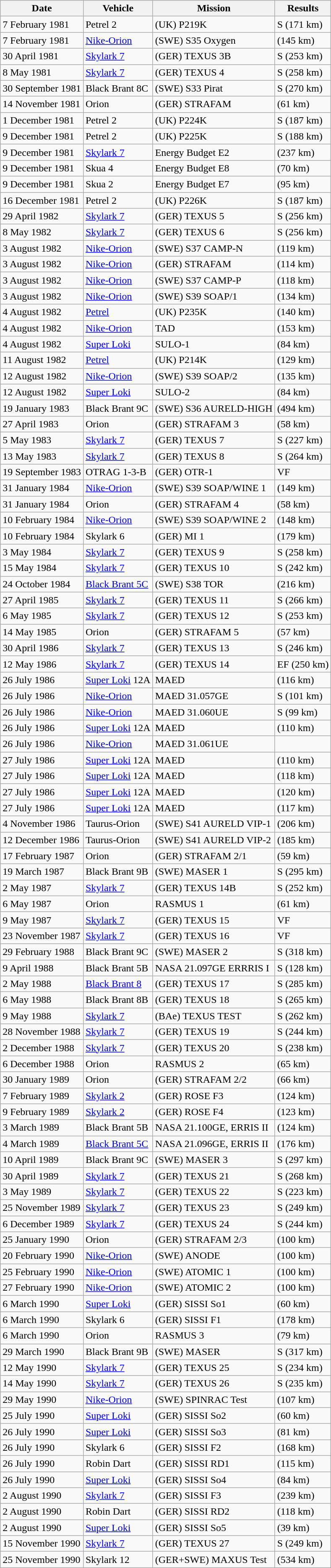<table class="wikitable small">
<tr>
<th>Date</th>
<th>Vehicle</th>
<th>Mission</th>
<th>Results</th>
</tr>
<tr>
<td>7 February 1981</td>
<td>Petrel 2</td>
<td>(UK) P219K</td>
<td>S (171 km)</td>
</tr>
<tr>
<td>7 February 1981</td>
<td><a href='#'>Nike-Orion</a></td>
<td>(SWE) S35 Oxygen</td>
<td>(145 km)</td>
</tr>
<tr>
<td>30 April 1981</td>
<td><a href='#'>Skylark 7</a></td>
<td>(GER) TEXUS 3B</td>
<td>S (253 km)</td>
</tr>
<tr>
<td>8 May 1981</td>
<td><a href='#'>Skylark 7</a></td>
<td>(GER) TEXUS 4</td>
<td>S (258 km)</td>
</tr>
<tr>
<td>30 September 1981</td>
<td>Black Brant 8C</td>
<td>(SWE) S33 Pirat</td>
<td>S (270 km)</td>
</tr>
<tr>
<td>14 November 1981</td>
<td>Orion</td>
<td>(GER) STRAFAM</td>
<td>(61 km)</td>
</tr>
<tr>
<td>1 December 1981</td>
<td>Petrel 2</td>
<td>(UK) P224K</td>
<td>S (187 km)</td>
</tr>
<tr>
<td>9 December 1981</td>
<td>Petrel 2</td>
<td>(UK) P225K</td>
<td>S (188 km)</td>
</tr>
<tr>
<td>9 December 1981</td>
<td><a href='#'>Skylark 7</a></td>
<td>Energy Budget E2</td>
<td>(237 km)</td>
</tr>
<tr>
<td>9 December 1981</td>
<td>Skua 4</td>
<td>Energy Budget E8</td>
<td>(70 km)</td>
</tr>
<tr>
<td>9 December 1981</td>
<td>Skua 2</td>
<td>Energy Budget E7</td>
<td>(95 km)</td>
</tr>
<tr>
<td>16 December 1981</td>
<td>Petrel 2</td>
<td>(UK) P226K</td>
<td>S (187 km)</td>
</tr>
<tr>
<td>29 April 1982</td>
<td><a href='#'>Skylark 7</a></td>
<td>(GER) TEXUS 5</td>
<td>S (256 km)</td>
</tr>
<tr>
<td>8 May 1982</td>
<td><a href='#'>Skylark 7</a></td>
<td>(GER) TEXUS 6</td>
<td>S (256 km)</td>
</tr>
<tr>
<td>3 August 1982</td>
<td><a href='#'>Nike-Orion</a></td>
<td>(SWE) S37 CAMP-N</td>
<td>(119 km)</td>
</tr>
<tr>
<td>3 August 1982</td>
<td><a href='#'>Nike-Orion</a></td>
<td>(GER) STRAFAM</td>
<td>(114 km)</td>
</tr>
<tr>
<td>3 August 1982</td>
<td><a href='#'>Nike-Orion</a></td>
<td>(SWE) S37 CAMP-P</td>
<td>(118 km)</td>
</tr>
<tr>
<td>3 August 1982</td>
<td><a href='#'>Nike-Orion</a></td>
<td>(SWE) S39 SOAP/1</td>
<td>(134 km)</td>
</tr>
<tr>
<td>4 August 1982</td>
<td><a href='#'>Petrel</a></td>
<td>(UK) P235K</td>
<td>(140 km)</td>
</tr>
<tr>
<td>4 August 1982</td>
<td><a href='#'>Nike-Orion</a></td>
<td>TAD</td>
<td>(153 km)</td>
</tr>
<tr>
<td>4 August 1982</td>
<td><a href='#'>Super Loki</a></td>
<td>SULO-1</td>
<td>(84 km)</td>
</tr>
<tr>
<td>11 August 1982</td>
<td><a href='#'>Petrel</a></td>
<td>(UK) P214K</td>
<td>(129 km)</td>
</tr>
<tr>
<td>12 August 1982</td>
<td><a href='#'>Nike-Orion</a></td>
<td>(SWE) S39 SOAP/2</td>
<td>(135 km)</td>
</tr>
<tr>
<td>12 August 1982</td>
<td><a href='#'>Super Loki</a></td>
<td>SULO-2</td>
<td>(84 km)</td>
</tr>
<tr>
<td>19 January 1983</td>
<td>Black Brant 9C</td>
<td>(SWE) S36 AURELD-HIGH</td>
<td>(494 km)</td>
</tr>
<tr>
<td>27 April 1983</td>
<td>Orion</td>
<td>(GER) STRAFAM 3</td>
<td>(58 km)</td>
</tr>
<tr>
<td>5 May 1983</td>
<td><a href='#'>Skylark 7</a></td>
<td>(GER) TEXUS 7</td>
<td>S (227 km)</td>
</tr>
<tr>
<td>13 May 1983</td>
<td><a href='#'>Skylark 7</a></td>
<td>(GER) TEXUS 8</td>
<td>S (264 km)</td>
</tr>
<tr>
<td>19 September 1983</td>
<td>OTRAG 1-3-B</td>
<td>(GER) OTR-1</td>
<td>VF</td>
</tr>
<tr>
<td>31 January 1984</td>
<td><a href='#'>Nike-Orion</a></td>
<td>(SWE) S39 SOAP/WINE 1</td>
<td>(149 km)</td>
</tr>
<tr>
<td>31 January 1984</td>
<td>Orion</td>
<td>(GER) STRAFAM 4</td>
<td>(58 km)</td>
</tr>
<tr>
<td>10 February 1984</td>
<td><a href='#'>Nike-Orion</a></td>
<td>(SWE) S39 SOAP/WINE 2</td>
<td>(148 km)</td>
</tr>
<tr>
<td>10 February 1984</td>
<td>Skylark 6</td>
<td>(GER) MI 1</td>
<td>(179 km)</td>
</tr>
<tr>
<td>3 May 1984</td>
<td><a href='#'>Skylark 7</a></td>
<td>(GER) TEXUS 9</td>
<td>S (258 km)</td>
</tr>
<tr>
<td>15 May 1984</td>
<td><a href='#'>Skylark 7</a></td>
<td>(GER) TEXUS 10</td>
<td>S (242 km)</td>
</tr>
<tr>
<td>24 October 1984</td>
<td><a href='#'>Black Brant 5C</a></td>
<td>(SWE) S38 TOR</td>
<td>(216 km)</td>
</tr>
<tr>
<td>27 April 1985</td>
<td><a href='#'>Skylark 7</a></td>
<td>(GER) TEXUS 11</td>
<td>S (266 km)</td>
</tr>
<tr>
<td>6 May 1985</td>
<td><a href='#'>Skylark 7</a></td>
<td>(GER) TEXUS 12</td>
<td>S (253 km)</td>
</tr>
<tr>
<td>14 May 1985</td>
<td>Orion</td>
<td>(GER) STRAFAM 5</td>
<td>(57 km)</td>
</tr>
<tr>
<td>30 April 1986</td>
<td><a href='#'>Skylark 7</a></td>
<td>(GER) TEXUS 13</td>
<td>S (246 km)</td>
</tr>
<tr>
<td>12 May 1986</td>
<td><a href='#'>Skylark 7</a></td>
<td>(GER) TEXUS 14</td>
<td>EF (250 km)</td>
</tr>
<tr>
<td>26 July 1986</td>
<td><a href='#'>Super Loki</a> 12A</td>
<td>MAED</td>
<td>(116 km)</td>
</tr>
<tr>
<td>26 July 1986</td>
<td><a href='#'>Nike-Orion</a></td>
<td>MAED 31.057GE</td>
<td>S (101 km)</td>
</tr>
<tr>
<td>26 July 1986</td>
<td><a href='#'>Nike-Orion</a></td>
<td>MAED 31.060UE</td>
<td>S (99 km)</td>
</tr>
<tr>
<td>26 July 1986</td>
<td><a href='#'>Super Loki</a> 12A</td>
<td>MAED</td>
<td>(110 km)</td>
</tr>
<tr>
<td>26 July 1986</td>
<td><a href='#'>Nike-Orion</a></td>
<td>MAED 31.061UE</td>
<td> </td>
</tr>
<tr>
<td>27 July 1986</td>
<td><a href='#'>Super Loki</a> 12A</td>
<td>MAED</td>
<td>(110 km)</td>
</tr>
<tr>
<td>27 July 1986</td>
<td><a href='#'>Super Loki</a> 12A</td>
<td>MAED</td>
<td>(118 km)</td>
</tr>
<tr>
<td>27 July 1986</td>
<td><a href='#'>Super Loki</a> 12A</td>
<td>MAED</td>
<td>(120 km)</td>
</tr>
<tr>
<td>27 July 1986</td>
<td><a href='#'>Super Loki</a> 12A</td>
<td>MAED</td>
<td>(117 km)</td>
</tr>
<tr>
<td>4 November 1986</td>
<td>Taurus-Orion</td>
<td>(SWE) S41 AURELD VIP-1</td>
<td>(206 km)</td>
</tr>
<tr>
<td>12 December 1986</td>
<td>Taurus-Orion</td>
<td>(SWE) S41 AURELD VIP-2</td>
<td>(185 km)</td>
</tr>
<tr>
<td>17 February 1987</td>
<td>Orion</td>
<td>(GER) STRAFAM 2/1</td>
<td>(59 km)</td>
</tr>
<tr>
<td>19 March 1987</td>
<td>Black Brant 9B</td>
<td>(SWE) MASER 1</td>
<td>S (295 km)</td>
</tr>
<tr>
<td>2 May 1987</td>
<td><a href='#'>Skylark 7</a></td>
<td>(GER) TEXUS 14B</td>
<td>S (252 km)</td>
</tr>
<tr>
<td>6 May 1987</td>
<td>Orion</td>
<td>RASMUS 1</td>
<td>(61 km)</td>
</tr>
<tr>
<td>9 May 1987</td>
<td><a href='#'>Skylark 7</a></td>
<td>(GER) TEXUS 15</td>
<td>VF</td>
</tr>
<tr>
<td>23 November 1987</td>
<td><a href='#'>Skylark 7</a></td>
<td>(GER) TEXUS 16</td>
<td>VF</td>
</tr>
<tr>
<td>29 February 1988</td>
<td>Black Brant 9C</td>
<td>(SWE) MASER 2</td>
<td>S (318 km)</td>
</tr>
<tr>
<td>9 April 1988</td>
<td>Black Brant 5B</td>
<td>NASA 21.097GE ERRRIS I</td>
<td>S (128 km)</td>
</tr>
<tr>
<td>2 May 1988</td>
<td><a href='#'>Black Brant 8</a></td>
<td>(GER) TEXUS 17</td>
<td>S (285 km)</td>
</tr>
<tr>
<td>6 May 1988</td>
<td>Black Brant 8B</td>
<td>(GER) TEXUS 18</td>
<td>S (265 km)</td>
</tr>
<tr>
<td>9 May 1988</td>
<td><a href='#'>Skylark 7</a></td>
<td>(BAe) TEXUS TEST</td>
<td>S (262 km)</td>
</tr>
<tr>
<td>28 November 1988</td>
<td><a href='#'>Skylark 7</a></td>
<td>(GER) TEXUS 19</td>
<td>S (244 km)</td>
</tr>
<tr>
<td>2 December 1988</td>
<td><a href='#'>Skylark 7</a></td>
<td>(GER) TEXUS 20</td>
<td>S (238 km)</td>
</tr>
<tr>
<td>6 December 1988</td>
<td>Orion</td>
<td>RASMUS 2</td>
<td>(65 km)</td>
</tr>
<tr>
<td>30 January 1989</td>
<td>Orion</td>
<td>(GER) STRAFAM 2/2</td>
<td>(66 km)</td>
</tr>
<tr>
<td>7 February 1989</td>
<td><a href='#'>Skylark 2</a></td>
<td>(GER) ROSE F3</td>
<td>(124 km)</td>
</tr>
<tr>
<td>9 February 1989</td>
<td><a href='#'>Skylark 2</a></td>
<td>(GER) ROSE F4</td>
<td>(123 km)</td>
</tr>
<tr>
<td>3 March 1989</td>
<td>Black Brant 5B</td>
<td>NASA 21.100GE, ERRIS II</td>
<td>(124 km)</td>
</tr>
<tr>
<td>4 March 1989</td>
<td><a href='#'>Black Brant 5C</a></td>
<td>NASA 21.096GE, ERRIS II</td>
<td>(176 km)</td>
</tr>
<tr>
<td>10 April 1989</td>
<td>Black Brant 9C</td>
<td>(SWE) MASER 3</td>
<td>S (297 km)</td>
</tr>
<tr>
<td>30 April 1989</td>
<td><a href='#'>Skylark 7</a></td>
<td>(GER) TEXUS 21</td>
<td>S (268 km)</td>
</tr>
<tr>
<td>3 May 1989</td>
<td><a href='#'>Skylark 7</a></td>
<td>(GER) TEXUS 22</td>
<td>S (223 km)</td>
</tr>
<tr>
<td>25 November 1989</td>
<td><a href='#'>Skylark 7</a></td>
<td>(GER) TEXUS 23</td>
<td>S (249 km)</td>
</tr>
<tr>
<td>6 December 1989</td>
<td><a href='#'>Skylark 7</a></td>
<td>(GER) TEXUS 24</td>
<td>S (244 km)</td>
</tr>
<tr>
<td>25 January 1990</td>
<td>Orion</td>
<td>(GER) STRAFAM 2/3</td>
<td>(100 km)</td>
</tr>
<tr>
<td>20 February 1990</td>
<td><a href='#'>Nike-Orion</a></td>
<td>(SWE) ANODE</td>
<td>(100 km)</td>
</tr>
<tr>
<td>25 February 1990</td>
<td><a href='#'>Nike-Orion</a></td>
<td>(SWE) ATOMIC 1</td>
<td>(100 km)</td>
</tr>
<tr>
<td>27 February 1990</td>
<td><a href='#'>Nike-Orion</a></td>
<td>(SWE) ATOMIC 2</td>
<td>(100 km)</td>
</tr>
<tr>
<td>6 March 1990</td>
<td><a href='#'>Super Loki</a></td>
<td>(GER) SISSI So1</td>
<td>(60 km)</td>
</tr>
<tr>
<td>6 March 1990</td>
<td>Skylark 6</td>
<td>(GER) SISSI F1</td>
<td>(178 km)</td>
</tr>
<tr>
<td>6 March 1990</td>
<td>Orion</td>
<td>RASMUS 3</td>
<td>(79 km)</td>
</tr>
<tr>
<td>29 March 1990</td>
<td>Black Brant 9B</td>
<td>(SWE) MASER</td>
<td>S (317 km)</td>
</tr>
<tr>
<td>12 May 1990</td>
<td><a href='#'>Skylark 7</a></td>
<td>(GER) TEXUS 25</td>
<td>S (234 km)</td>
</tr>
<tr>
<td>14 May 1990</td>
<td><a href='#'>Skylark 7</a></td>
<td>(GER) TEXUS 26</td>
<td>S (235 km)</td>
</tr>
<tr>
<td>29 May 1990</td>
<td><a href='#'>Nike-Orion</a></td>
<td>(SWE) SPINRAC Test</td>
<td>(107 km)</td>
</tr>
<tr>
<td>25 July 1990</td>
<td><a href='#'>Super Loki</a></td>
<td>(GER) SISSI So2</td>
<td>(60 km)</td>
</tr>
<tr>
<td>26 July 1990</td>
<td><a href='#'>Super Loki</a></td>
<td>(GER) SISSI So3</td>
<td>(81 km)</td>
</tr>
<tr>
<td>26 July 1990</td>
<td>Skylark 6</td>
<td>(GER) SISSI F2</td>
<td>(168 km)</td>
</tr>
<tr>
<td>26 July 1990</td>
<td>Robin Dart</td>
<td>(GER) SISSI RD1</td>
<td>(115 km)</td>
</tr>
<tr>
<td>26 July 1990</td>
<td><a href='#'>Super Loki</a></td>
<td>(GER) SISSI So4</td>
<td>(84 km)</td>
</tr>
<tr>
<td>2 August 1990</td>
<td><a href='#'>Skylark 7</a></td>
<td>(GER) SISSI F3</td>
<td>(239 km)</td>
</tr>
<tr>
<td>2 August 1990</td>
<td>Robin Dart</td>
<td>(GER) SISSI RD2</td>
<td>(118 km)</td>
</tr>
<tr>
<td>2 August 1990</td>
<td><a href='#'>Super Loki</a></td>
<td>(GER) SISSI So5</td>
<td>(39 km)</td>
</tr>
<tr>
<td>15 November 1990</td>
<td><a href='#'>Skylark 7</a></td>
<td>(GER) TEXUS 27</td>
<td>S (249 km)</td>
</tr>
<tr>
<td>25 November 1990</td>
<td>Skylark 12</td>
<td>(GER+SWE) MAXUS Test</td>
<td>(534 km)</td>
</tr>
</table>
